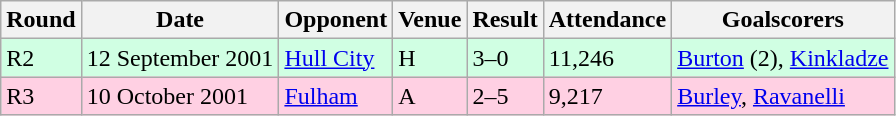<table class="wikitable">
<tr>
<th>Round</th>
<th>Date</th>
<th>Opponent</th>
<th>Venue</th>
<th>Result</th>
<th>Attendance</th>
<th>Goalscorers</th>
</tr>
<tr style="background-color: #d0ffe3;">
<td>R2</td>
<td>12 September 2001</td>
<td><a href='#'>Hull City</a></td>
<td>H</td>
<td>3–0</td>
<td>11,246</td>
<td><a href='#'>Burton</a> (2), <a href='#'>Kinkladze</a></td>
</tr>
<tr style="background-color: #ffd0e3;">
<td>R3</td>
<td>10 October 2001</td>
<td><a href='#'>Fulham</a></td>
<td>A</td>
<td>2–5</td>
<td>9,217</td>
<td><a href='#'>Burley</a>, <a href='#'>Ravanelli</a></td>
</tr>
</table>
